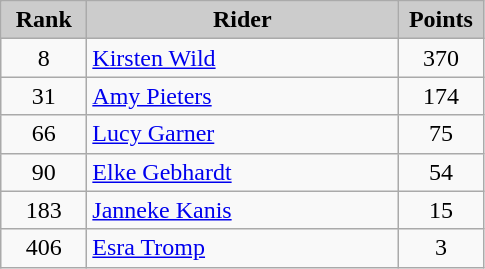<table class="wikitable alternance" style="text-align:center;">
<tr>
<th scope="col" style="background-color:#CCCCCC; width:50px;">Rank</th>
<th scope="col" style="background-color:#CCCCCC; width:200px;">Rider</th>
<th scope="col" style="background-color:#CCCCCC; width:50px;">Points</th>
</tr>
<tr>
<td>8</td>
<td style="text-align:left;"> <a href='#'>Kirsten Wild</a></td>
<td>370</td>
</tr>
<tr>
<td>31</td>
<td style="text-align:left;"> <a href='#'>Amy Pieters</a></td>
<td>174</td>
</tr>
<tr>
<td>66</td>
<td style="text-align:left;"> <a href='#'>Lucy Garner</a></td>
<td>75</td>
</tr>
<tr>
<td>90</td>
<td style="text-align:left;"> <a href='#'>Elke Gebhardt</a></td>
<td>54</td>
</tr>
<tr>
<td>183</td>
<td style="text-align:left;"> <a href='#'>Janneke Kanis</a></td>
<td>15</td>
</tr>
<tr>
<td>406</td>
<td style="text-align:left;"> <a href='#'>Esra Tromp</a></td>
<td>3</td>
</tr>
</table>
